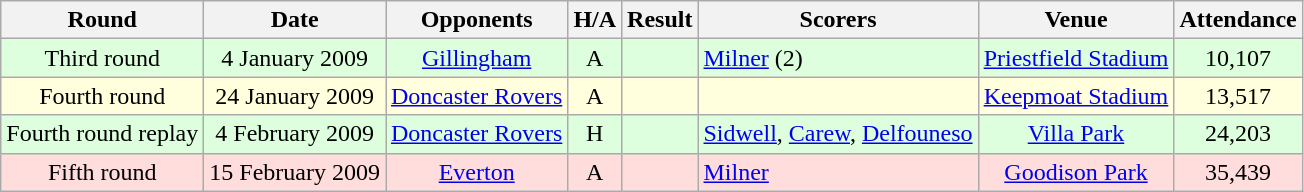<table class="wikitable" style="text-align:center;">
<tr>
<th>Round</th>
<th>Date</th>
<th>Opponents</th>
<th>H/A</th>
<th>Result</th>
<th align="left">Scorers</th>
<th>Venue</th>
<th>Attendance</th>
</tr>
<tr bgcolor="#ddffdd">
<td>Third round</td>
<td>4 January 2009</td>
<td><a href='#'>Gillingham</a></td>
<td>A</td>
<td></td>
<td align="left"><a href='#'>Milner</a> (2)</td>
<td><a href='#'>Priestfield Stadium</a></td>
<td>10,107</td>
</tr>
<tr bgcolor="#ffffdd">
<td>Fourth round</td>
<td>24 January 2009</td>
<td><a href='#'>Doncaster Rovers</a></td>
<td>A</td>
<td></td>
<td align="left"></td>
<td><a href='#'>Keepmoat Stadium</a></td>
<td>13,517</td>
</tr>
<tr bgcolor="#ddffdd">
<td>Fourth round replay</td>
<td>4 February 2009</td>
<td><a href='#'>Doncaster Rovers</a></td>
<td>H</td>
<td></td>
<td align="left"><a href='#'>Sidwell</a>, <a href='#'>Carew</a>, <a href='#'>Delfouneso</a></td>
<td><a href='#'>Villa Park</a></td>
<td>24,203</td>
</tr>
<tr bgcolor="#ffdddd">
<td>Fifth round</td>
<td>15 February 2009</td>
<td><a href='#'>Everton</a></td>
<td>A</td>
<td></td>
<td align="left"><a href='#'>Milner</a></td>
<td><a href='#'>Goodison Park</a></td>
<td>35,439</td>
</tr>
</table>
